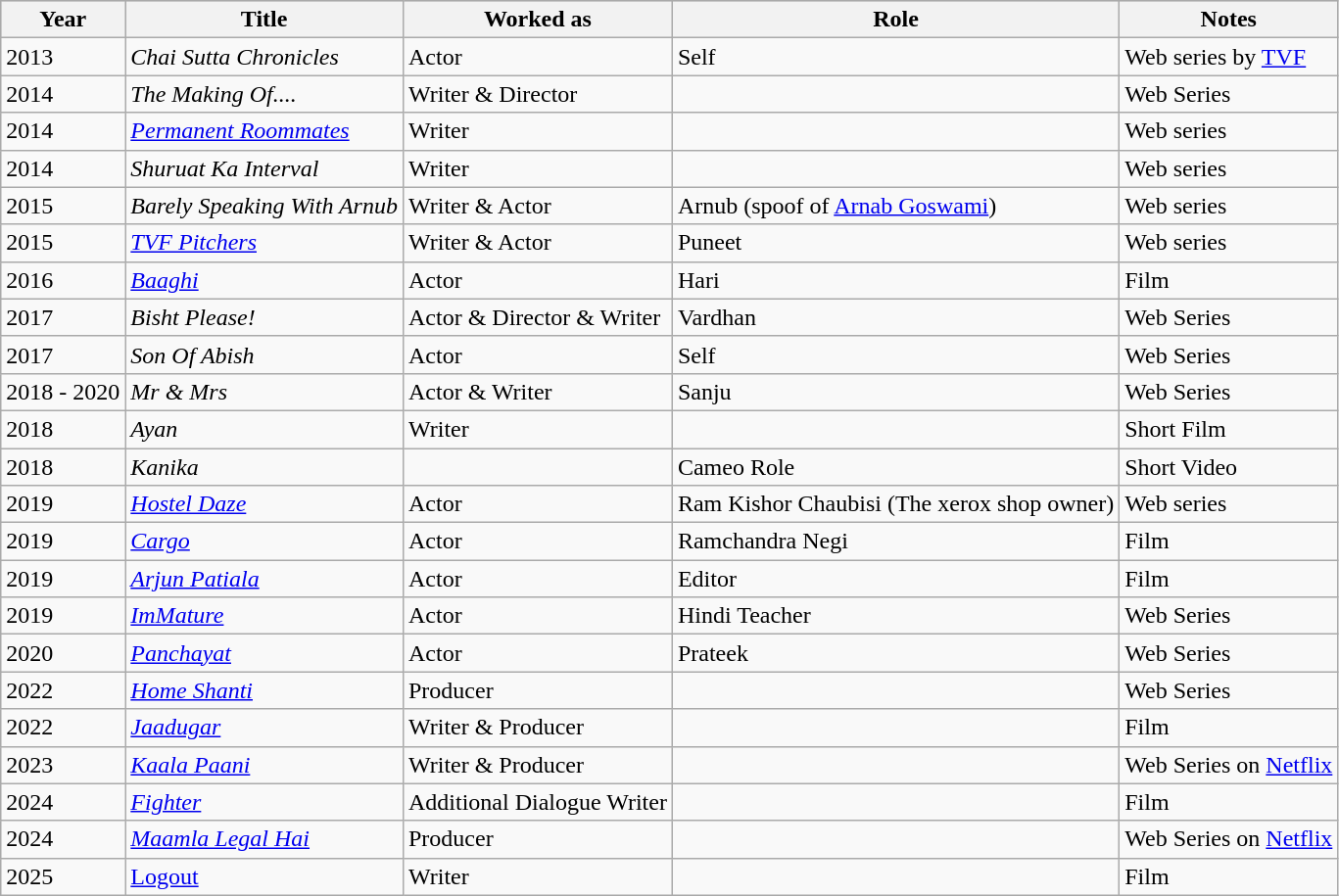<table class="wikitable sortable plainrowheaders">
<tr style="background:#ccc; text-align:center;">
<th scope="col">Year</th>
<th scope="col">Title</th>
<th scope="col">Worked as</th>
<th scope="col">Role</th>
<th scope="col">Notes</th>
</tr>
<tr>
<td>2013</td>
<td><em>Chai Sutta Chronicles</em></td>
<td>Actor</td>
<td>Self</td>
<td>Web series by <a href='#'>TVF</a></td>
</tr>
<tr>
<td>2014</td>
<td><em>The Making Of....</em></td>
<td>Writer & Director</td>
<td></td>
<td>Web Series</td>
</tr>
<tr>
<td>2014</td>
<td><em><a href='#'>Permanent Roommates</a></em></td>
<td>Writer</td>
<td></td>
<td>Web series</td>
</tr>
<tr>
<td>2014</td>
<td><em>Shuruat Ka Interval</em></td>
<td>Writer</td>
<td></td>
<td>Web series</td>
</tr>
<tr>
<td>2015</td>
<td><em>Barely Speaking With Arnub</em></td>
<td>Writer & Actor</td>
<td>Arnub (spoof of <a href='#'>Arnab Goswami</a>)</td>
<td>Web series</td>
</tr>
<tr>
<td>2015</td>
<td><em><a href='#'>TVF Pitchers</a></em></td>
<td>Writer & Actor</td>
<td>Puneet</td>
<td>Web series</td>
</tr>
<tr>
<td>2016</td>
<td><em><a href='#'>Baaghi</a></em></td>
<td>Actor</td>
<td>Hari</td>
<td>Film</td>
</tr>
<tr>
<td>2017</td>
<td><em>Bisht Please!</em></td>
<td>Actor & Director & Writer</td>
<td>Vardhan</td>
<td>Web Series</td>
</tr>
<tr>
<td>2017</td>
<td><em>Son Of Abish</em></td>
<td>Actor</td>
<td>Self</td>
<td>Web Series</td>
</tr>
<tr>
<td>2018 - 2020</td>
<td><em>Mr & Mrs</em></td>
<td>Actor & Writer</td>
<td>Sanju</td>
<td>Web Series</td>
</tr>
<tr>
<td>2018</td>
<td><em>Ayan</em></td>
<td>Writer</td>
<td></td>
<td>Short Film</td>
</tr>
<tr>
<td>2018</td>
<td><em>Kanika</em></td>
<td></td>
<td>Cameo Role</td>
<td>Short Video</td>
</tr>
<tr>
<td>2019</td>
<td><em><a href='#'>Hostel Daze</a></em></td>
<td>Actor</td>
<td>Ram Kishor Chaubisi (The xerox shop owner)</td>
<td>Web series</td>
</tr>
<tr>
<td>2019</td>
<td><em><a href='#'>Cargo</a></em></td>
<td>Actor</td>
<td>Ramchandra Negi</td>
<td>Film</td>
</tr>
<tr>
<td>2019</td>
<td><em><a href='#'>Arjun Patiala</a></em></td>
<td>Actor</td>
<td>Editor</td>
<td>Film</td>
</tr>
<tr>
<td>2019</td>
<td><em><a href='#'>ImMature</a></em></td>
<td>Actor</td>
<td>Hindi Teacher</td>
<td>Web Series</td>
</tr>
<tr>
<td>2020</td>
<td><em><a href='#'>Panchayat</a></em></td>
<td>Actor</td>
<td>Prateek</td>
<td>Web Series</td>
</tr>
<tr>
<td>2022</td>
<td><em><a href='#'>Home Shanti</a></em></td>
<td>Producer</td>
<td></td>
<td>Web Series</td>
</tr>
<tr>
<td>2022</td>
<td><em><a href='#'>Jaadugar</a></em></td>
<td>Writer & Producer</td>
<td></td>
<td>Film</td>
</tr>
<tr>
<td>2023</td>
<td><em><a href='#'>Kaala Paani</a></em></td>
<td>Writer & Producer</td>
<td></td>
<td>Web Series on <a href='#'>Netflix</a></td>
</tr>
<tr>
<td>2024</td>
<td><em><a href='#'>Fighter</a></em></td>
<td>Additional Dialogue Writer</td>
<td></td>
<td>Film</td>
</tr>
<tr>
<td>2024</td>
<td><em><a href='#'>Maamla Legal Hai</a></em></td>
<td>Producer</td>
<td></td>
<td>Web Series on <a href='#'>Netflix</a></td>
</tr>
<tr>
<td>2025</td>
<td><a href='#'>Logout</a></td>
<td>Writer</td>
<td></td>
<td>Film</td>
</tr>
</table>
